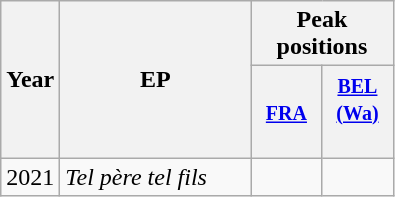<table class="wikitable">
<tr>
<th align="center" rowspan="2" width="10">Year</th>
<th align="center" rowspan="2" width="120">EP</th>
<th align="center" colspan="2" width="30">Peak positions</th>
</tr>
<tr>
<th width="40"><small><a href='#'>FRA</a><br></small></th>
<th width="40"><small><a href='#'>BEL <br>(Wa)</a><br></small><br></th>
</tr>
<tr>
<td>2021</td>
<td><em>Tel père tel fils</em><br></td>
<td align="center"></td>
<td align="center"></td>
</tr>
</table>
